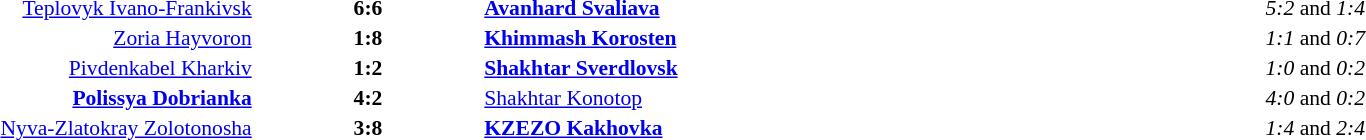<table width=100% cellspacing=1>
<tr>
<th width=20%></th>
<th width=12%></th>
<th width=20%></th>
<th></th>
</tr>
<tr style=font-size:90%>
<td align=right><a href='#'>Teplovyk Ivano-Frankivsk</a></td>
<td align=center><strong>6:6</strong></td>
<td><strong><a href='#'>Avanhard Svaliava</a></strong></td>
<td align=center><em>5:2</em> and <em>1:4</em></td>
</tr>
<tr style=font-size:90%>
<td align=right><a href='#'>Zoria Hayvoron</a></td>
<td align=center><strong>1:8</strong></td>
<td><strong><a href='#'>Khimmash Korosten</a></strong></td>
<td align=center><em>1:1</em> and <em>0:7</em></td>
</tr>
<tr style=font-size:90%>
<td align=right><a href='#'>Pivdenkabel Kharkiv</a></td>
<td align=center><strong>1:2</strong></td>
<td><strong><a href='#'>Shakhtar Sverdlovsk</a></strong></td>
<td align=center><em>1:0</em> and <em>0:2</em></td>
</tr>
<tr style=font-size:90%>
<td align=right><strong><a href='#'>Polissya Dobrianka</a></strong></td>
<td align=center><strong>4:2</strong></td>
<td><a href='#'>Shakhtar Konotop</a></td>
<td align=center><em>4:0</em> and <em>0:2</em></td>
</tr>
<tr style=font-size:90%>
<td align=right><a href='#'>Nyva-Zlatokray Zolotonosha</a></td>
<td align=center><strong>3:8</strong></td>
<td><strong><a href='#'>KZEZO Kakhovka</a></strong></td>
<td align=center><em>1:4</em> and <em>2:4</em></td>
</tr>
</table>
